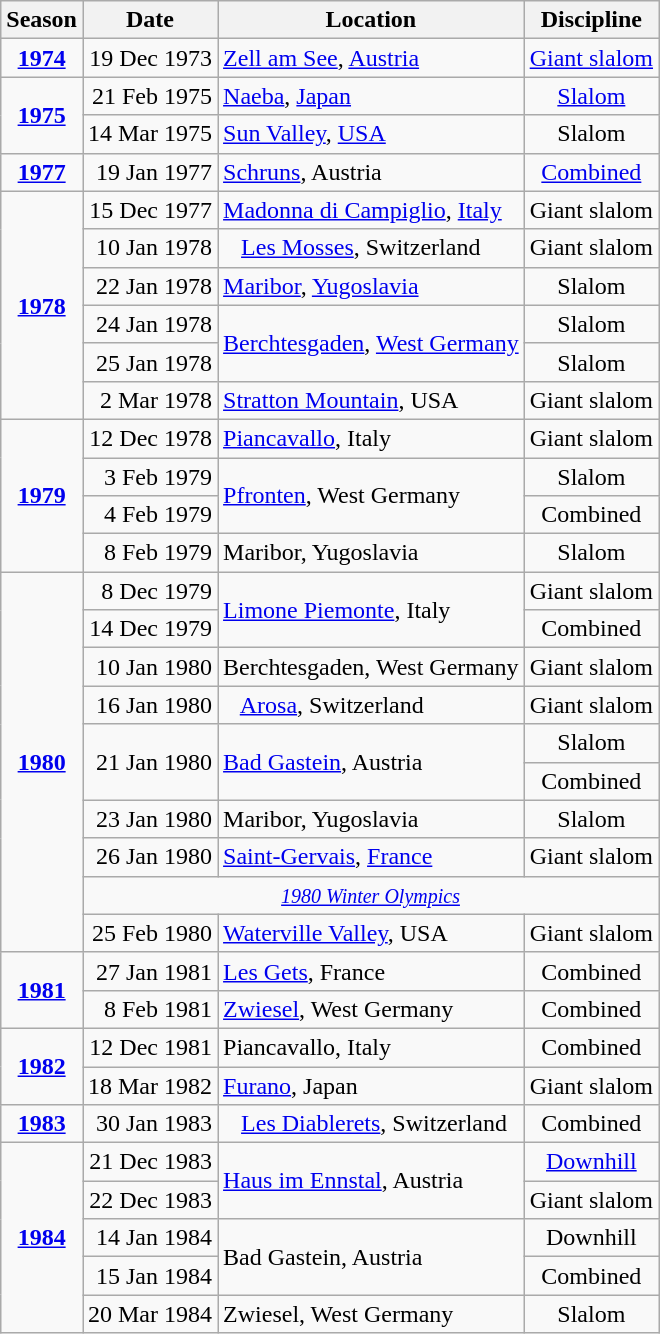<table class="wikitable">
<tr>
<th>Season</th>
<th>Date</th>
<th>Location</th>
<th>Discipline</th>
</tr>
<tr>
<td align=center><strong><a href='#'>1974</a></strong></td>
<td align=right>19 Dec 1973</td>
<td> <a href='#'>Zell am See</a>, <a href='#'>Austria</a></td>
<td align=center><a href='#'>Giant slalom</a></td>
</tr>
<tr>
<td rowspan=2 align=center><strong><a href='#'>1975</a></strong></td>
<td align=right>21 Feb 1975</td>
<td> <a href='#'>Naeba</a>, <a href='#'>Japan</a></td>
<td align=center><a href='#'>Slalom</a></td>
</tr>
<tr>
<td align=right>14 Mar 1975</td>
<td> <a href='#'>Sun Valley</a>, <a href='#'>USA</a></td>
<td align=center>Slalom</td>
</tr>
<tr>
<td align=center><strong><a href='#'>1977</a></strong></td>
<td align=right>19 Jan 1977</td>
<td> <a href='#'>Schruns</a>, Austria</td>
<td align=center><a href='#'>Combined</a></td>
</tr>
<tr>
<td rowspan=6 align=center><strong><a href='#'>1978</a></strong></td>
<td align=right>15 Dec 1977</td>
<td> <a href='#'>Madonna di Campiglio</a>, <a href='#'>Italy</a></td>
<td align=center>Giant slalom</td>
</tr>
<tr>
<td align=right>10 Jan 1978</td>
<td>   <a href='#'>Les Mosses</a>, Switzerland</td>
<td align=center>Giant slalom</td>
</tr>
<tr>
<td align=right>22 Jan 1978</td>
<td> <a href='#'>Maribor</a>, <a href='#'>Yugoslavia</a></td>
<td align=center>Slalom</td>
</tr>
<tr>
<td align=right>24 Jan 1978</td>
<td rowspan=2> <a href='#'>Berchtesgaden</a>, <a href='#'>West Germany</a></td>
<td align=center>Slalom</td>
</tr>
<tr>
<td align=right>25 Jan 1978</td>
<td align=center>Slalom</td>
</tr>
<tr>
<td align=right>2 Mar 1978</td>
<td> <a href='#'>Stratton Mountain</a>, USA</td>
<td align=center>Giant slalom</td>
</tr>
<tr>
<td rowspan=4 align=center><strong><a href='#'>1979</a></strong></td>
<td align=right>12 Dec 1978</td>
<td> <a href='#'>Piancavallo</a>, Italy</td>
<td align=center>Giant slalom</td>
</tr>
<tr>
<td align=right>3 Feb 1979</td>
<td rowspan=2> <a href='#'>Pfronten</a>, West Germany</td>
<td align=center>Slalom</td>
</tr>
<tr>
<td align=right>4 Feb 1979</td>
<td align=center>Combined</td>
</tr>
<tr>
<td align=right>8 Feb 1979</td>
<td> Maribor, Yugoslavia</td>
<td align=center>Slalom</td>
</tr>
<tr>
<td rowspan=10 align=center><strong><a href='#'>1980</a></strong></td>
<td align=right>8 Dec 1979</td>
<td rowspan=2> <a href='#'>Limone Piemonte</a>, Italy</td>
<td align=center>Giant slalom</td>
</tr>
<tr>
<td align=right>14 Dec 1979</td>
<td align=center>Combined</td>
</tr>
<tr>
<td align=right>10 Jan 1980</td>
<td> Berchtesgaden, West Germany</td>
<td align=center>Giant slalom</td>
</tr>
<tr>
<td align=right>16 Jan 1980</td>
<td>   <a href='#'>Arosa</a>, Switzerland</td>
<td align=center>Giant slalom</td>
</tr>
<tr>
<td rowspan=2  align=right>21 Jan 1980</td>
<td rowspan=2> <a href='#'>Bad Gastein</a>, Austria</td>
<td align=center>Slalom</td>
</tr>
<tr>
<td align=center>Combined</td>
</tr>
<tr>
<td align=right>23 Jan 1980</td>
<td> Maribor, Yugoslavia</td>
<td align=center>Slalom</td>
</tr>
<tr>
<td align=right>26 Jan 1980</td>
<td> <a href='#'>Saint-Gervais</a>, <a href='#'>France</a></td>
<td align=center>Giant slalom</td>
</tr>
<tr>
<td colspan=3 align=center><small><em> <a href='#'>1980 Winter Olympics</a></em></small></td>
</tr>
<tr>
<td align=right>25 Feb 1980</td>
<td> <a href='#'>Waterville Valley</a>, USA</td>
<td align=center>Giant slalom</td>
</tr>
<tr>
<td rowspan=2 align=center><strong><a href='#'>1981</a></strong></td>
<td align=right>27 Jan 1981</td>
<td> <a href='#'>Les Gets</a>, France</td>
<td align=center>Combined</td>
</tr>
<tr>
<td align=right>8 Feb 1981</td>
<td> <a href='#'>Zwiesel</a>, West Germany</td>
<td align=center>Combined</td>
</tr>
<tr>
<td rowspan=2 align=center><strong><a href='#'>1982</a></strong></td>
<td align=right>12 Dec 1981</td>
<td> Piancavallo, Italy</td>
<td align=center>Combined</td>
</tr>
<tr>
<td align=right>18 Mar 1982</td>
<td> <a href='#'>Furano</a>, Japan</td>
<td align=center>Giant slalom</td>
</tr>
<tr>
<td rowspan=1 align=center><strong><a href='#'>1983</a></strong></td>
<td align=right>30 Jan 1983</td>
<td>    <a href='#'>Les Diablerets</a>, Switzerland</td>
<td align=center>Combined</td>
</tr>
<tr>
<td rowspan=5 align=center><strong><a href='#'>1984</a></strong></td>
<td align=right>21 Dec 1983</td>
<td rowspan=2> <a href='#'>Haus im Ennstal</a>, Austria</td>
<td align=center><a href='#'>Downhill</a></td>
</tr>
<tr>
<td align=right>22 Dec 1983</td>
<td align=center>Giant slalom</td>
</tr>
<tr>
<td align=right>14 Jan 1984</td>
<td rowspan=2> Bad Gastein, Austria</td>
<td align=center>Downhill</td>
</tr>
<tr>
<td align=right>15 Jan 1984</td>
<td align=center>Combined</td>
</tr>
<tr>
<td align=right>20 Mar 1984</td>
<td> Zwiesel, West Germany</td>
<td align=center>Slalom</td>
</tr>
</table>
